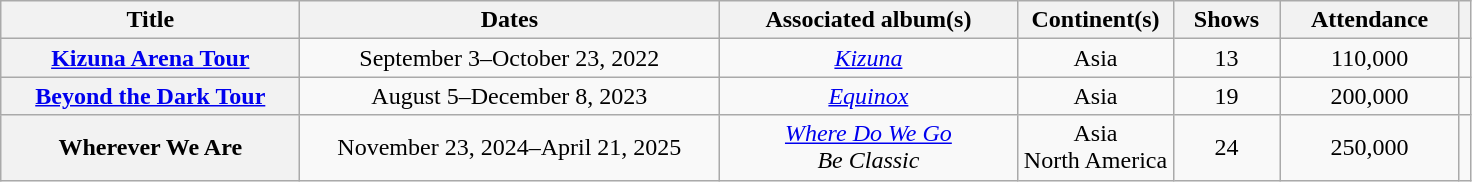<table class="wikitable sortable plainrowheaders" style="text-align:center;">
<tr>
<th scope="col" style="width:12em;">Title</th>
<th scope="col" style="width:17em;">Dates</th>
<th scope="col" style="width:12em;">Associated album(s)</th>
<th scope="col" style="width:6em;">Continent(s)</th>
<th scope="col" style="width:4em;">Shows</th>
<th scope="col" style="width:7em;">Attendance</th>
<th scope="col" class="unsortable"></th>
</tr>
<tr>
<th scope="row"><a href='#'>Kizuna Arena Tour</a></th>
<td>September 3–October 23, 2022</td>
<td><a href='#'><em>Kizuna</em></a></td>
<td>Asia</td>
<td>13</td>
<td>110,000</td>
<td></td>
</tr>
<tr>
<th scope="row"><a href='#'>Beyond the Dark Tour</a></th>
<td>August 5–December 8, 2023</td>
<td><a href='#'><em>Equinox</em></a></td>
<td>Asia</td>
<td>19</td>
<td>200,000</td>
<td></td>
</tr>
<tr>
<th scope="row">Wherever We Are</th>
<td>November 23, 2024–April 21, 2025</td>
<td><a href='#'><em>Where Do We Go</em></a><br><em>Be Classic</em></td>
<td>Asia<br>North America</td>
<td>24</td>
<td>250,000</td>
<td></td>
</tr>
</table>
